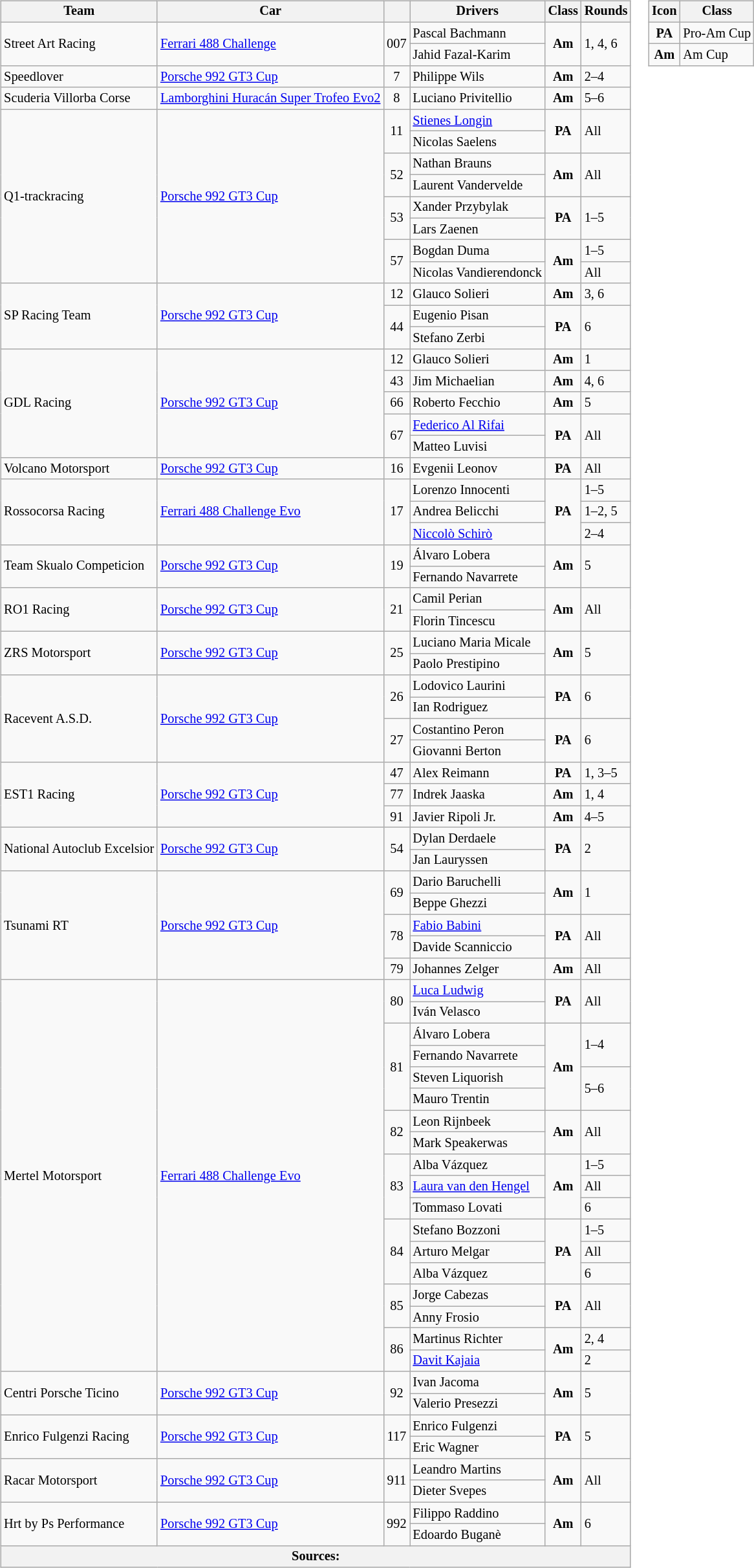<table>
<tr>
<td><br><table class="wikitable" style="font-size: 85%">
<tr>
<th>Team</th>
<th>Car</th>
<th></th>
<th>Drivers</th>
<th>Class</th>
<th>Rounds</th>
</tr>
<tr>
<td rowspan="2"> Street Art Racing</td>
<td rowspan="2"><a href='#'>Ferrari 488 Challenge</a></td>
<td rowspan="2" align="center">007</td>
<td> Pascal Bachmann</td>
<td rowspan="2" align="center"><strong><span>Am</span></strong></td>
<td rowspan="2">1, 4, 6</td>
</tr>
<tr>
<td> Jahid Fazal-Karim</td>
</tr>
<tr>
<td> Speedlover</td>
<td><a href='#'>Porsche 992 GT3 Cup</a></td>
<td align="center">7</td>
<td> Philippe Wils</td>
<td align="center"><strong><span>Am</span></strong></td>
<td>2–4</td>
</tr>
<tr>
<td> Scuderia Villorba Corse</td>
<td><a href='#'>Lamborghini Huracán Super Trofeo Evo2</a></td>
<td align="center">8</td>
<td> Luciano Privitellio</td>
<td align="center"><strong><span>Am</span></strong></td>
<td>5–6</td>
</tr>
<tr>
<td rowspan="8"> Q1-trackracing</td>
<td rowspan="8"><a href='#'>Porsche 992 GT3 Cup</a></td>
<td rowspan="2" align="center">11</td>
<td> <a href='#'>Stienes Longin</a></td>
<td rowspan="2" align="center"><strong><span>PA</span></strong></td>
<td rowspan="2">All</td>
</tr>
<tr>
<td> Nicolas Saelens</td>
</tr>
<tr>
<td rowspan="2" align="center">52</td>
<td> Nathan Brauns</td>
<td rowspan="2" align="center"><strong><span>Am</span></strong></td>
<td rowspan="2">All</td>
</tr>
<tr>
<td> Laurent Vandervelde</td>
</tr>
<tr>
<td rowspan="2" align="center">53</td>
<td> Xander Przybylak</td>
<td rowspan="2" align="center"><strong><span>PA</span></strong></td>
<td rowspan="2">1–5</td>
</tr>
<tr>
<td> Lars Zaenen</td>
</tr>
<tr>
<td rowspan="2" align="center">57</td>
<td> Bogdan Duma</td>
<td rowspan="2" align="center"><strong><span>Am</span></strong></td>
<td>1–5</td>
</tr>
<tr>
<td> Nicolas Vandierendonck</td>
<td>All</td>
</tr>
<tr>
<td rowspan="3"> SP Racing Team</td>
<td rowspan="3"><a href='#'>Porsche 992 GT3 Cup</a></td>
<td align="center">12</td>
<td> Glauco Solieri</td>
<td align="center"><strong><span>Am</span></strong></td>
<td>3, 6</td>
</tr>
<tr>
<td rowspan="2" align="center">44</td>
<td> Eugenio Pisan</td>
<td rowspan="2"  align="center"><strong><span>PA</span></strong></td>
<td rowspan="2">6</td>
</tr>
<tr>
<td> Stefano Zerbi</td>
</tr>
<tr>
<td rowspan="5"> GDL Racing</td>
<td rowspan="5"><a href='#'>Porsche 992 GT3 Cup</a></td>
<td align="center">12</td>
<td> Glauco Solieri</td>
<td align="center"><strong><span>Am</span></strong></td>
<td>1</td>
</tr>
<tr>
<td align="center">43</td>
<td> Jim Michaelian</td>
<td align="center"><strong><span>Am</span></strong></td>
<td>4, 6</td>
</tr>
<tr>
<td align="center">66</td>
<td> Roberto Fecchio</td>
<td align="center"><strong><span>Am</span></strong></td>
<td>5</td>
</tr>
<tr>
<td rowspan="2" align="center">67</td>
<td> <a href='#'>Federico Al Rifai</a></td>
<td rowspan="2" align="center"><strong><span>PA</span></strong></td>
<td rowspan="2">All</td>
</tr>
<tr>
<td> Matteo Luvisi</td>
</tr>
<tr>
<td> Volcano Motorsport</td>
<td><a href='#'>Porsche 992 GT3 Cup</a></td>
<td align="center">16</td>
<td> Evgenii Leonov</td>
<td align="center"><strong><span>PA</span></strong></td>
<td>All</td>
</tr>
<tr>
<td rowspan="3"> Rossocorsa Racing</td>
<td rowspan="3"><a href='#'>Ferrari 488 Challenge Evo</a></td>
<td rowspan="3" align="center">17</td>
<td> Lorenzo Innocenti</td>
<td rowspan="3" align="center"><strong><span>PA</span></strong></td>
<td>1–5</td>
</tr>
<tr>
<td> Andrea Belicchi</td>
<td>1–2, 5</td>
</tr>
<tr>
<td> <a href='#'>Niccolò Schirò</a></td>
<td>2–4</td>
</tr>
<tr>
<td rowspan="2"> Team Skualo Competicion</td>
<td rowspan="2"><a href='#'>Porsche 992 GT3 Cup</a></td>
<td rowspan="2" align="center">19</td>
<td> Álvaro Lobera</td>
<td rowspan="2" align="center"><strong><span>Am</span></strong></td>
<td rowspan="2">5</td>
</tr>
<tr>
<td> Fernando Navarrete</td>
</tr>
<tr>
<td rowspan="2"> RO1 Racing</td>
<td rowspan="2"><a href='#'>Porsche 992 GT3 Cup</a></td>
<td rowspan="2" align="center">21</td>
<td> Camil Perian</td>
<td rowspan="2" align="center"><strong><span>Am</span></strong></td>
<td rowspan="2">All</td>
</tr>
<tr>
<td> Florin Tincescu</td>
</tr>
<tr>
<td rowspan="2"> ZRS Motorsport</td>
<td rowspan="2"><a href='#'>Porsche 992 GT3 Cup</a></td>
<td rowspan="2" align="center">25</td>
<td> Luciano Maria Micale</td>
<td rowspan="2" align="center"><strong><span>Am</span></strong></td>
<td rowspan="2">5</td>
</tr>
<tr>
<td> Paolo Prestipino</td>
</tr>
<tr>
<td rowspan="4"> Racevent A.S.D.</td>
<td rowspan="4"><a href='#'>Porsche 992 GT3 Cup</a></td>
<td rowspan="2"  align="center">26</td>
<td> Lodovico Laurini</td>
<td rowspan="2"  align="center"><strong><span>PA</span></strong></td>
<td rowspan="2">6</td>
</tr>
<tr>
<td> Ian Rodriguez</td>
</tr>
<tr>
<td rowspan="2" align="center">27</td>
<td> Costantino Peron</td>
<td rowspan="2"  align="center"><strong><span>PA</span></strong></td>
<td rowspan="2">6</td>
</tr>
<tr>
<td> Giovanni Berton</td>
</tr>
<tr>
<td rowspan="3"> EST1 Racing</td>
<td rowspan="3"><a href='#'>Porsche 992 GT3 Cup</a></td>
<td align="center">47</td>
<td> Alex Reimann</td>
<td align="center"><strong><span>PA</span></strong></td>
<td>1, 3–5</td>
</tr>
<tr>
<td align="center">77</td>
<td> Indrek Jaaska</td>
<td align="center"><strong><span>Am</span></strong></td>
<td>1, 4</td>
</tr>
<tr>
<td align="center">91</td>
<td> Javier Ripoli Jr.</td>
<td align="center"><strong><span>Am</span></strong></td>
<td>4–5</td>
</tr>
<tr>
<td rowspan="2"> National Autoclub Excelsior</td>
<td rowspan="2"><a href='#'>Porsche 992 GT3 Cup</a></td>
<td rowspan="2" align="center">54</td>
<td> Dylan Derdaele</td>
<td rowspan="2" align="center"><strong><span>PA</span></strong></td>
<td rowspan="2">2</td>
</tr>
<tr>
<td> Jan Lauryssen</td>
</tr>
<tr>
<td rowspan="5"> Tsunami RT</td>
<td rowspan="5"><a href='#'>Porsche 992 GT3 Cup</a></td>
<td rowspan="2" align="center">69</td>
<td> Dario Baruchelli</td>
<td rowspan="2" align="center"><strong><span>Am</span></strong></td>
<td rowspan="2">1</td>
</tr>
<tr>
<td> Beppe Ghezzi</td>
</tr>
<tr>
<td rowspan="2" align="center">78</td>
<td> <a href='#'>Fabio Babini</a></td>
<td rowspan="2" align="center"><strong><span>PA</span></strong></td>
<td rowspan="2">All</td>
</tr>
<tr>
<td> Davide Scanniccio</td>
</tr>
<tr>
<td align="center">79</td>
<td> Johannes Zelger</td>
<td align="center"><strong><span>Am</span></strong></td>
<td>All</td>
</tr>
<tr>
<td rowspan="18"> Mertel Motorsport</td>
<td rowspan="18"><a href='#'>Ferrari 488 Challenge Evo</a></td>
<td rowspan="2" align="center">80</td>
<td> <a href='#'>Luca Ludwig</a></td>
<td rowspan="2" align="center"><strong><span>PA</span></strong></td>
<td rowspan="2">All</td>
</tr>
<tr>
<td> Iván Velasco</td>
</tr>
<tr>
<td rowspan="4" align="center">81</td>
<td> Álvaro Lobera</td>
<td rowspan="4" align="center"><strong><span>Am</span></strong></td>
<td rowspan="2">1–4</td>
</tr>
<tr>
<td> Fernando Navarrete</td>
</tr>
<tr>
<td> Steven Liquorish</td>
<td rowspan="2">5–6</td>
</tr>
<tr>
<td> Mauro Trentin</td>
</tr>
<tr>
<td rowspan="2" align="center">82</td>
<td> Leon Rijnbeek</td>
<td rowspan="2" align="center"><strong><span>Am</span></strong></td>
<td rowspan="2">All</td>
</tr>
<tr>
<td> Mark Speakerwas</td>
</tr>
<tr>
<td rowspan="3" align="center">83</td>
<td> Alba Vázquez</td>
<td rowspan="3" align="center"><strong><span>Am</span></strong></td>
<td>1–5</td>
</tr>
<tr>
<td nowrap=""> <a href='#'>Laura van den Hengel</a></td>
<td>All</td>
</tr>
<tr>
<td> Tommaso Lovati</td>
<td>6</td>
</tr>
<tr>
<td rowspan="3" align="center">84</td>
<td> Stefano Bozzoni</td>
<td rowspan="3" align="center"><strong><span>PA</span></strong></td>
<td>1–5</td>
</tr>
<tr>
<td> Arturo Melgar</td>
<td>All</td>
</tr>
<tr>
<td> Alba Vázquez</td>
<td>6</td>
</tr>
<tr>
<td rowspan="2" align="center">85</td>
<td> Jorge Cabezas</td>
<td rowspan="2" align="center"><strong><span>PA</span></strong></td>
<td rowspan="2">All</td>
</tr>
<tr>
<td> Anny Frosio</td>
</tr>
<tr>
<td rowspan="2" align="center">86</td>
<td> Martinus Richter</td>
<td rowspan="2" align="center"><strong><span>Am</span></strong></td>
<td>2, 4</td>
</tr>
<tr>
<td> <a href='#'>Davit Kajaia</a></td>
<td>2</td>
</tr>
<tr>
<td rowspan="2"> Centri Porsche Ticino</td>
<td rowspan="2"><a href='#'>Porsche 992 GT3 Cup</a></td>
<td rowspan="2" align="center">92</td>
<td> Ivan Jacoma</td>
<td rowspan="2" align="center"><strong><span>Am</span></strong></td>
<td rowspan="2">5</td>
</tr>
<tr>
<td> Valerio Presezzi</td>
</tr>
<tr>
<td rowspan="2"> Enrico Fulgenzi Racing</td>
<td rowspan="2"><a href='#'>Porsche 992 GT3 Cup</a></td>
<td rowspan="2" align="center">117</td>
<td> Enrico Fulgenzi</td>
<td rowspan="2" align="center"><strong><span>PA</span></strong></td>
<td rowspan="2">5</td>
</tr>
<tr>
<td> Eric Wagner</td>
</tr>
<tr>
<td rowspan="2"> Racar Motorsport</td>
<td rowspan="2"><a href='#'>Porsche 992 GT3 Cup</a></td>
<td rowspan="2" align="center">911</td>
<td> Leandro Martins</td>
<td rowspan="2" align="center"><strong><span>Am</span></strong></td>
<td rowspan="2">All</td>
</tr>
<tr>
<td> Dieter Svepes</td>
</tr>
<tr>
<td rowspan="2"> Hrt by Ps Performance</td>
<td rowspan="2"><a href='#'>Porsche 992 GT3 Cup</a></td>
<td rowspan="2" align="center">992</td>
<td> Filippo Raddino</td>
<td rowspan="2" align="center"><strong><span>Am</span></strong></td>
<td rowspan="2">6</td>
</tr>
<tr>
<td>Edoardo Buganè</td>
</tr>
<tr>
<th colspan="6">Sources:</th>
</tr>
</table>
</td>
<td valign="top"><br><table class="wikitable" style="font-size: 85%;">
<tr>
<th>Icon</th>
<th>Class</th>
</tr>
<tr>
<td align="center"><strong><span>PA</span></strong></td>
<td>Pro-Am Cup</td>
</tr>
<tr>
<td align="center"><strong><span>Am</span></strong></td>
<td>Am Cup</td>
</tr>
</table>
</td>
</tr>
</table>
